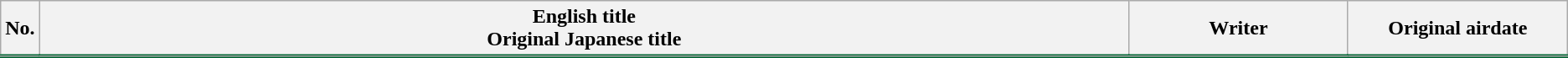<table class="wikitable">
<tr style="border-bottom: 3px solid #006633;">
<th style="width:1%;">No.</th>
<th>English title<br> Original Japanese title</th>
<th style="width:14%;">Writer</th>
<th style="width:14%;">Original airdate</th>
</tr>
<tr>
</tr>
</table>
